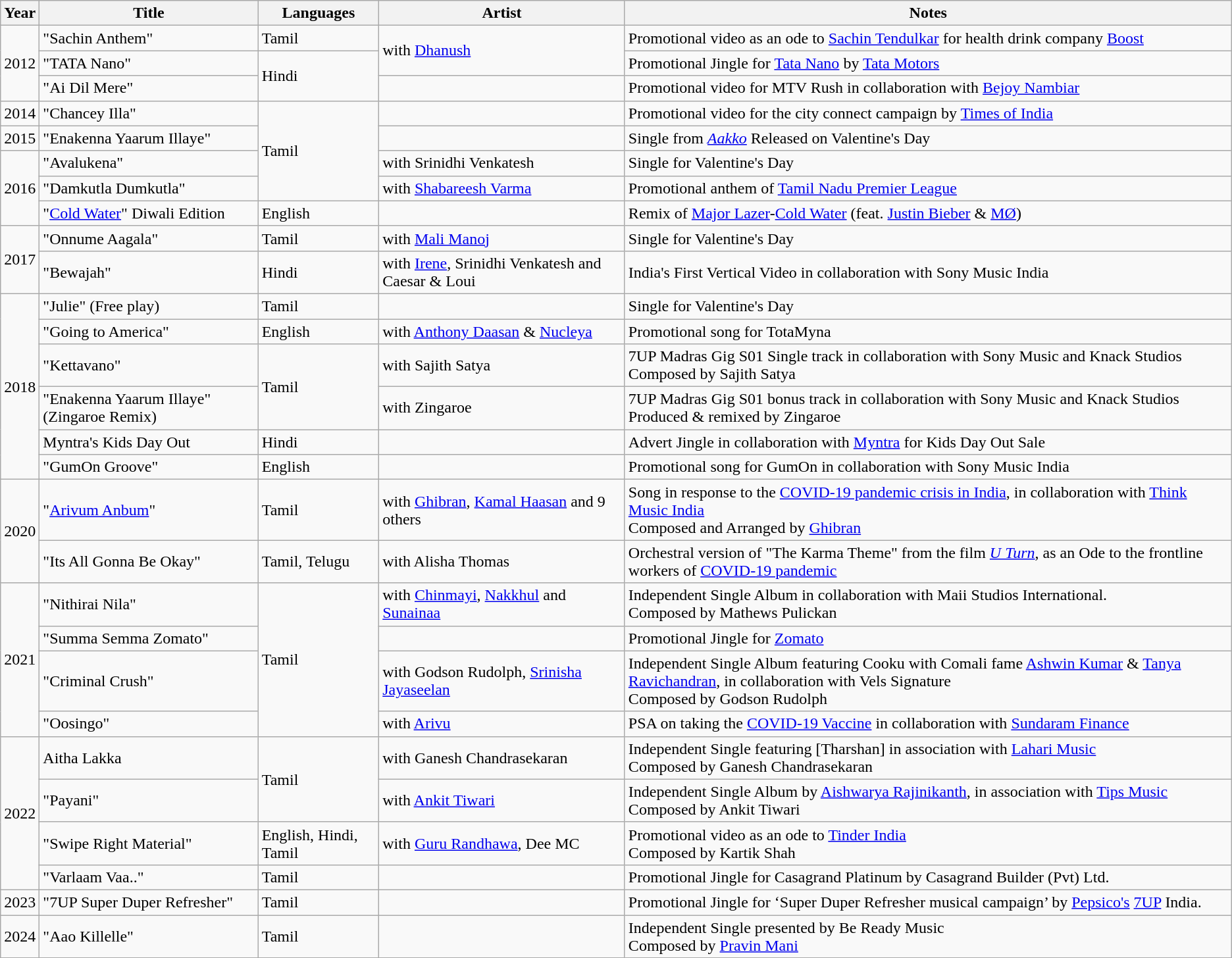<table class="wikitable sortable">
<tr>
<th scope="col">Year</th>
<th scope="col">Title</th>
<th scope="col">Languages</th>
<th scope="col">Artist</th>
<th scope="col" class="unsortable">Notes</th>
</tr>
<tr>
<td rowspan="3">2012</td>
<td>"Sachin Anthem"</td>
<td>Tamil</td>
<td rowspan="2">with <a href='#'>Dhanush</a></td>
<td>Promotional video as an ode to <a href='#'>Sachin Tendulkar</a> for health drink company <a href='#'>Boost</a></td>
</tr>
<tr>
<td>"TATA Nano"</td>
<td rowspan="2">Hindi</td>
<td>Promotional Jingle for <a href='#'>Tata Nano</a> by <a href='#'>Tata Motors</a></td>
</tr>
<tr>
<td>"Ai Dil Mere"</td>
<td></td>
<td>Promotional video for MTV Rush in collaboration with <a href='#'>Bejoy Nambiar</a></td>
</tr>
<tr>
<td>2014</td>
<td>"Chancey Illa"</td>
<td rowspan="4">Tamil</td>
<td></td>
<td>Promotional video for the city connect campaign by <a href='#'>Times of India</a></td>
</tr>
<tr>
<td>2015</td>
<td>"Enakenna Yaarum Illaye"</td>
<td></td>
<td>Single from <em><a href='#'>Aakko</a></em> Released on Valentine's Day</td>
</tr>
<tr>
<td rowspan="3">2016</td>
<td>"Avalukena"</td>
<td>with Srinidhi Venkatesh</td>
<td>Single for Valentine's Day</td>
</tr>
<tr>
<td>"Damkutla Dumkutla"</td>
<td>with <a href='#'>Shabareesh Varma</a></td>
<td>Promotional anthem of <a href='#'>Tamil Nadu Premier League</a></td>
</tr>
<tr>
<td>"<a href='#'>Cold Water</a>" Diwali Edition</td>
<td>English</td>
<td></td>
<td>Remix of <a href='#'>Major Lazer</a>-<a href='#'>Cold Water</a> (feat. <a href='#'>Justin Bieber</a> & <a href='#'>MØ</a>)</td>
</tr>
<tr>
<td rowspan="2">2017</td>
<td>"Onnume Aagala"</td>
<td>Tamil</td>
<td>with <a href='#'>Mali Manoj</a></td>
<td>Single for Valentine's Day</td>
</tr>
<tr>
<td>"Bewajah"</td>
<td>Hindi</td>
<td>with <a href='#'>Irene</a>, Srinidhi Venkatesh and Caesar & Loui</td>
<td>India's First Vertical Video in collaboration with Sony Music India</td>
</tr>
<tr>
<td rowspan="6">2018</td>
<td>"Julie" (Free play)</td>
<td>Tamil</td>
<td></td>
<td>Single for Valentine's Day</td>
</tr>
<tr>
<td>"Going to America"</td>
<td>English</td>
<td>with <a href='#'>Anthony Daasan</a> & <a href='#'>Nucleya</a></td>
<td>Promotional song for TotaMyna</td>
</tr>
<tr>
<td>"Kettavano"</td>
<td rowspan="2">Tamil</td>
<td>with Sajith Satya</td>
<td>7UP Madras Gig S01 Single track in collaboration with Sony Music and Knack Studios<br>Composed by Sajith Satya</td>
</tr>
<tr>
<td>"Enakenna Yaarum Illaye" (Zingaroe Remix)</td>
<td>with Zingaroe</td>
<td>7UP Madras Gig S01 bonus track in collaboration with Sony Music and Knack Studios<br>Produced & remixed by Zingaroe</td>
</tr>
<tr>
<td>Myntra's Kids Day Out</td>
<td>Hindi</td>
<td></td>
<td>Advert Jingle in collaboration with <a href='#'>Myntra</a> for Kids Day Out Sale</td>
</tr>
<tr>
<td>"GumOn Groove"</td>
<td>English</td>
<td></td>
<td>Promotional song for GumOn in collaboration with Sony Music India</td>
</tr>
<tr>
<td rowspan="2">2020</td>
<td>"<a href='#'>Arivum Anbum</a>"</td>
<td>Tamil</td>
<td>with <a href='#'>Ghibran</a>, <a href='#'>Kamal Haasan</a> and 9 others</td>
<td>Song in response to the <a href='#'>COVID-19 pandemic crisis in India</a>, in collaboration with <a href='#'>Think Music India</a><br>Composed and Arranged by <a href='#'>Ghibran</a></td>
</tr>
<tr>
<td>"Its All Gonna Be Okay"</td>
<td>Tamil, Telugu</td>
<td>with Alisha Thomas</td>
<td>Orchestral version of "The Karma Theme" from the film <a href='#'><em>U Turn</em></a>, as an Ode to the frontline workers of <a href='#'>COVID-19 pandemic</a></td>
</tr>
<tr>
<td rowspan="4">2021</td>
<td>"Nithirai Nila"</td>
<td rowspan="4">Tamil</td>
<td>with <a href='#'>Chinmayi</a>, <a href='#'>Nakkhul</a> and <a href='#'>Sunainaa</a></td>
<td>Independent Single Album in collaboration with Maii Studios International.<br>Composed by  Mathews Pulickan</td>
</tr>
<tr>
<td>"Summa Semma Zomato"</td>
<td></td>
<td>Promotional Jingle for <a href='#'>Zomato</a></td>
</tr>
<tr>
<td>"Criminal Crush"</td>
<td>with Godson Rudolph, <a href='#'>Srinisha Jayaseelan</a></td>
<td>Independent Single Album featuring Cooku with Comali fame <a href='#'>Ashwin Kumar</a> & <a href='#'>Tanya Ravichandran</a>, in collaboration with Vels Signature<br>Composed by Godson Rudolph</td>
</tr>
<tr>
<td>"Oosingo"</td>
<td>with <a href='#'>Arivu</a></td>
<td>PSA on taking the <a href='#'>COVID-19 Vaccine</a> in collaboration with <a href='#'>Sundaram Finance</a></td>
</tr>
<tr>
<td rowspan="4">2022</td>
<td>Aitha Lakka</td>
<td rowspan="2">Tamil</td>
<td>with Ganesh Chandrasekaran</td>
<td>Independent Single featuring [Tharshan] in association with <a href='#'>Lahari Music</a><br>Composed by Ganesh Chandrasekaran</td>
</tr>
<tr>
<td>"Payani"</td>
<td>with <a href='#'>Ankit Tiwari</a></td>
<td>Independent Single Album by <a href='#'>Aishwarya Rajinikanth</a>, in association with <a href='#'>Tips Music</a><br>Composed by Ankit Tiwari</td>
</tr>
<tr>
<td>"Swipe Right Material"</td>
<td>English, Hindi, Tamil</td>
<td>with <a href='#'>Guru Randhawa</a>, Dee MC</td>
<td>Promotional video as an ode to <a href='#'>Tinder India</a><br>Composed by Kartik Shah</td>
</tr>
<tr>
<td>"Varlaam Vaa.."</td>
<td>Tamil</td>
<td></td>
<td>Promotional Jingle for Casagrand Platinum by Casagrand Builder (Pvt) Ltd.</td>
</tr>
<tr>
<td>2023</td>
<td>"7UP Super Duper Refresher"</td>
<td>Tamil</td>
<td></td>
<td>Promotional Jingle for ‘Super Duper Refresher musical campaign’ by <a href='#'>Pepsico's</a> <a href='#'>7UP</a> India.</td>
</tr>
<tr>
<td>2024</td>
<td>"Aao Killelle"</td>
<td>Tamil</td>
<td></td>
<td>Independent Single presented by Be Ready Music<br>Composed by <a href='#'>Pravin Mani</a></td>
</tr>
</table>
